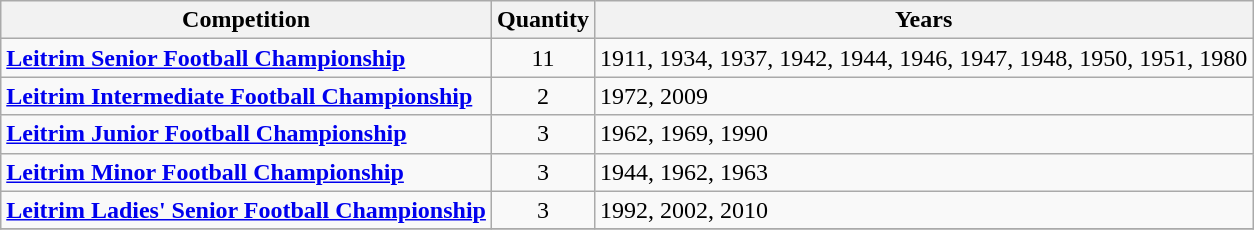<table class="wikitable" style="text-align: center">
<tr>
<th rowspan="1">Competition</th>
<th rowspan="1">Quantity</th>
<th rowspan="1">Years</th>
</tr>
<tr>
<td align=left><strong><a href='#'>Leitrim Senior Football Championship</a></strong></td>
<td>11</td>
<td align=left>1911, 1934, 1937, 1942, 1944, 1946, 1947, 1948, 1950, 1951, 1980</td>
</tr>
<tr>
<td align=left><strong><a href='#'>Leitrim Intermediate Football Championship</a></strong></td>
<td>2</td>
<td align=left>1972, 2009</td>
</tr>
<tr>
<td align=left><strong><a href='#'>Leitrim Junior Football Championship</a></strong></td>
<td>3</td>
<td align=left>1962, 1969, 1990</td>
</tr>
<tr>
<td align=left><strong><a href='#'>Leitrim Minor Football Championship</a></strong></td>
<td>3</td>
<td align=left>1944, 1962, 1963</td>
</tr>
<tr>
<td align=left><strong><a href='#'>Leitrim Ladies' Senior Football Championship</a></strong></td>
<td>3</td>
<td align=left>1992, 2002, 2010</td>
</tr>
<tr>
</tr>
</table>
